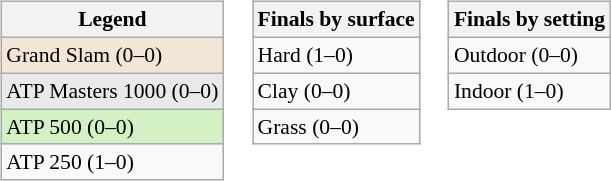<table>
<tr valign="top">
<td><br><table class=wikitable style="font-size:90%">
<tr>
<th>Legend</th>
</tr>
<tr style="background:#f3e6d7;">
<td>Grand Slam (0–0)</td>
</tr>
<tr style="background:#e9e9e9;">
<td>ATP Masters 1000 (0–0)</td>
</tr>
<tr style="background:#d4f1c5;">
<td>ATP 500 (0–0)</td>
</tr>
<tr>
<td>ATP 250 (1–0)</td>
</tr>
</table>
</td>
<td><br><table class=wikitable style="font-size:90%">
<tr>
<th>Finals by surface</th>
</tr>
<tr>
<td>Hard (1–0)</td>
</tr>
<tr>
<td>Clay (0–0)</td>
</tr>
<tr>
<td>Grass (0–0)</td>
</tr>
</table>
</td>
<td><br><table class=wikitable style="font-size:90%">
<tr>
<th>Finals by setting</th>
</tr>
<tr>
<td>Outdoor (0–0)</td>
</tr>
<tr>
<td>Indoor (1–0)</td>
</tr>
</table>
</td>
</tr>
</table>
